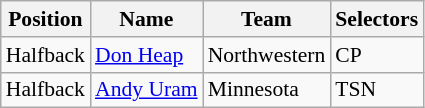<table class="wikitable" style="font-size: 90%">
<tr>
<th>Position</th>
<th>Name</th>
<th>Team</th>
<th>Selectors</th>
</tr>
<tr>
<td>Halfback</td>
<td><a href='#'>Don Heap</a></td>
<td>Northwestern</td>
<td>CP</td>
</tr>
<tr>
<td>Halfback</td>
<td><a href='#'>Andy Uram</a></td>
<td>Minnesota</td>
<td>TSN</td>
</tr>
</table>
